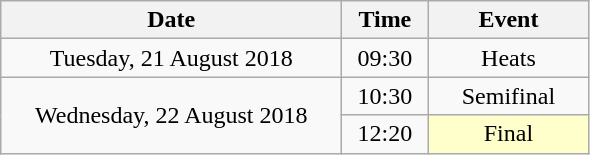<table class = "wikitable" style="text-align:center;">
<tr>
<th width=220>Date</th>
<th width=50>Time</th>
<th width=100>Event</th>
</tr>
<tr>
<td>Tuesday, 21 August 2018</td>
<td>09:30</td>
<td>Heats</td>
</tr>
<tr>
<td rowspan="2">Wednesday, 22 August 2018</td>
<td>10:30</td>
<td>Semifinal</td>
</tr>
<tr>
<td>12:20</td>
<td bgcolor=ffffcc>Final</td>
</tr>
</table>
